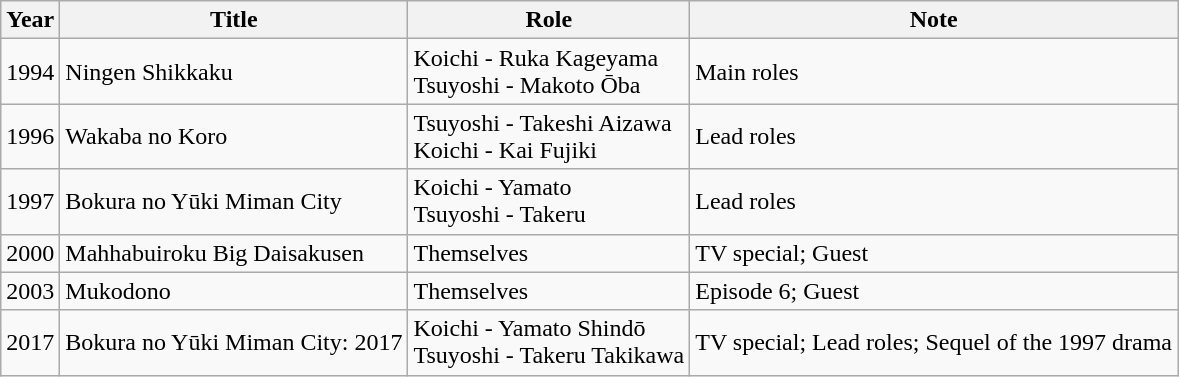<table class="wikitable">
<tr>
<th>Year</th>
<th>Title</th>
<th>Role</th>
<th>Note</th>
</tr>
<tr>
<td>1994</td>
<td>Ningen Shikkaku</td>
<td>Koichi - Ruka Kageyama<br>Tsuyoshi - Makoto Ōba</td>
<td>Main roles</td>
</tr>
<tr>
<td>1996</td>
<td>Wakaba no Koro</td>
<td>Tsuyoshi - Takeshi Aizawa<br>Koichi - Kai Fujiki</td>
<td>Lead roles</td>
</tr>
<tr>
<td>1997</td>
<td>Bokura no Yūki Miman City</td>
<td>Koichi - Yamato<br>Tsuyoshi - Takeru</td>
<td>Lead roles</td>
</tr>
<tr>
<td>2000</td>
<td>Mahhabuiroku Big Daisakusen</td>
<td>Themselves</td>
<td>TV special; Guest</td>
</tr>
<tr>
<td>2003</td>
<td>Mukodono</td>
<td>Themselves</td>
<td>Episode 6; Guest</td>
</tr>
<tr>
<td>2017</td>
<td>Bokura no Yūki Miman City: 2017</td>
<td>Koichi - Yamato Shindō<br>Tsuyoshi - Takeru Takikawa</td>
<td>TV special; Lead roles; Sequel of the 1997 drama</td>
</tr>
</table>
